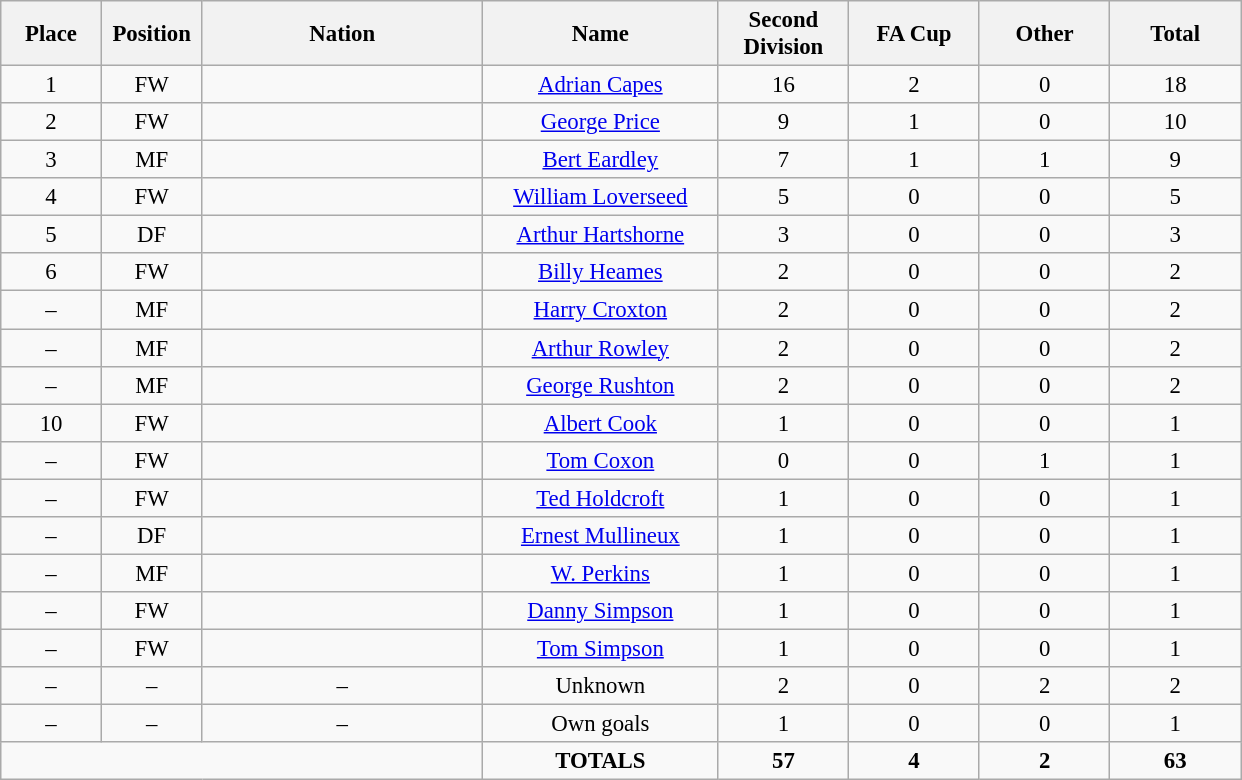<table class="wikitable" style="font-size: 95%; text-align: center;">
<tr>
<th width=60>Place</th>
<th width=60>Position</th>
<th width=180>Nation</th>
<th width=150>Name</th>
<th width=80>Second Division</th>
<th width=80>FA Cup</th>
<th width=80>Other</th>
<th width=80>Total</th>
</tr>
<tr>
<td>1</td>
<td>FW</td>
<td></td>
<td><a href='#'>Adrian Capes</a></td>
<td>16</td>
<td>2</td>
<td>0</td>
<td>18</td>
</tr>
<tr>
<td>2</td>
<td>FW</td>
<td></td>
<td><a href='#'>George Price</a></td>
<td>9</td>
<td>1</td>
<td>0</td>
<td>10</td>
</tr>
<tr>
<td>3</td>
<td>MF</td>
<td></td>
<td><a href='#'>Bert Eardley</a></td>
<td>7</td>
<td>1</td>
<td>1</td>
<td>9</td>
</tr>
<tr>
<td>4</td>
<td>FW</td>
<td></td>
<td><a href='#'>William Loverseed</a></td>
<td>5</td>
<td>0</td>
<td>0</td>
<td>5</td>
</tr>
<tr>
<td>5</td>
<td>DF</td>
<td></td>
<td><a href='#'>Arthur Hartshorne</a></td>
<td>3</td>
<td>0</td>
<td>0</td>
<td>3</td>
</tr>
<tr>
<td>6</td>
<td>FW</td>
<td></td>
<td><a href='#'>Billy Heames</a></td>
<td>2</td>
<td>0</td>
<td>0</td>
<td>2</td>
</tr>
<tr>
<td>–</td>
<td>MF</td>
<td></td>
<td><a href='#'>Harry Croxton</a></td>
<td>2</td>
<td>0</td>
<td>0</td>
<td>2</td>
</tr>
<tr>
<td>–</td>
<td>MF</td>
<td></td>
<td><a href='#'>Arthur Rowley</a></td>
<td>2</td>
<td>0</td>
<td>0</td>
<td>2</td>
</tr>
<tr>
<td>–</td>
<td>MF</td>
<td></td>
<td><a href='#'>George Rushton</a></td>
<td>2</td>
<td>0</td>
<td>0</td>
<td>2</td>
</tr>
<tr>
<td>10</td>
<td>FW</td>
<td></td>
<td><a href='#'>Albert Cook</a></td>
<td>1</td>
<td>0</td>
<td>0</td>
<td>1</td>
</tr>
<tr>
<td>–</td>
<td>FW</td>
<td></td>
<td><a href='#'>Tom Coxon</a></td>
<td>0</td>
<td>0</td>
<td>1</td>
<td>1</td>
</tr>
<tr>
<td>–</td>
<td>FW</td>
<td></td>
<td><a href='#'>Ted Holdcroft</a></td>
<td>1</td>
<td>0</td>
<td>0</td>
<td>1</td>
</tr>
<tr>
<td>–</td>
<td>DF</td>
<td></td>
<td><a href='#'>Ernest Mullineux</a></td>
<td>1</td>
<td>0</td>
<td>0</td>
<td>1</td>
</tr>
<tr>
<td>–</td>
<td>MF</td>
<td></td>
<td><a href='#'>W. Perkins</a></td>
<td>1</td>
<td>0</td>
<td>0</td>
<td>1</td>
</tr>
<tr>
<td>–</td>
<td>FW</td>
<td></td>
<td><a href='#'>Danny Simpson</a></td>
<td>1</td>
<td>0</td>
<td>0</td>
<td>1</td>
</tr>
<tr>
<td>–</td>
<td>FW</td>
<td></td>
<td><a href='#'>Tom Simpson</a></td>
<td>1</td>
<td>0</td>
<td>0</td>
<td>1</td>
</tr>
<tr>
<td>–</td>
<td>–</td>
<td>–</td>
<td>Unknown</td>
<td>2</td>
<td>0</td>
<td>2</td>
<td>2</td>
</tr>
<tr>
<td>–</td>
<td>–</td>
<td>–</td>
<td>Own goals</td>
<td>1</td>
<td>0</td>
<td>0</td>
<td>1</td>
</tr>
<tr>
<td colspan="3"></td>
<td><strong>TOTALS</strong></td>
<td><strong>57</strong></td>
<td><strong>4</strong></td>
<td><strong>2</strong></td>
<td><strong>63</strong></td>
</tr>
</table>
